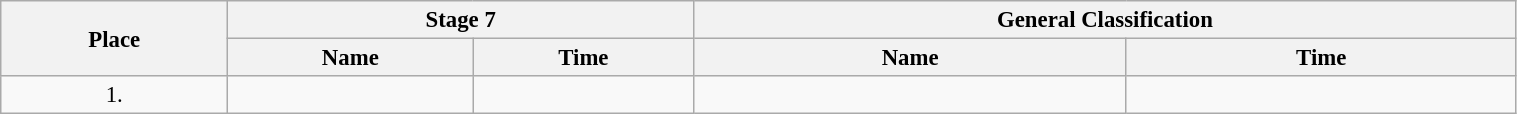<table class=wikitable style="font-size:95%" width="80%">
<tr>
<th rowspan="2">Place</th>
<th colspan="2">Stage 7</th>
<th colspan="2">General Classification</th>
</tr>
<tr>
<th>Name</th>
<th>Time</th>
<th>Name</th>
<th>Time</th>
</tr>
<tr>
<td align="center">1.</td>
<td></td>
<td></td>
<td></td>
<td></td>
</tr>
</table>
